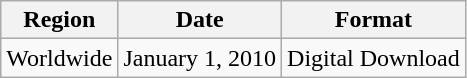<table class="wikitable">
<tr>
<th>Region</th>
<th>Date</th>
<th>Format</th>
</tr>
<tr>
<td>Worldwide</td>
<td>January 1, 2010</td>
<td>Digital Download</td>
</tr>
</table>
